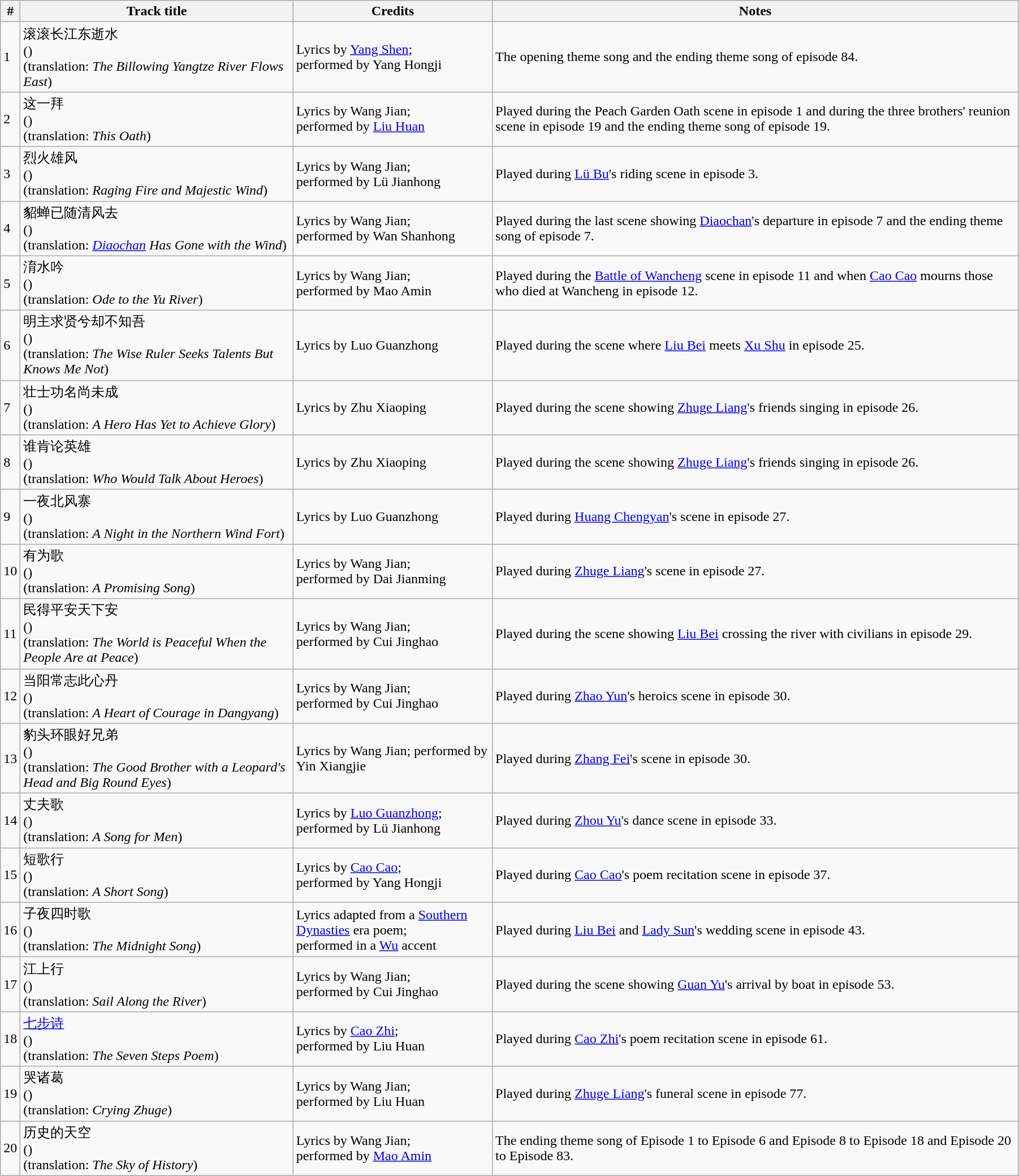<table class="wikitable" style="width:95%;">
<tr>
<th>#</th>
<th>Track title</th>
<th>Credits</th>
<th>Notes</th>
</tr>
<tr>
<td>1</td>
<td>滚滚长江东逝水<br>()<br>(translation: <em>The Billowing Yangtze River Flows East</em>)</td>
<td>Lyrics by <a href='#'>Yang Shen</a>;<br>performed by Yang Hongji</td>
<td>The opening theme song and the ending theme song of episode 84.</td>
</tr>
<tr>
<td>2</td>
<td>这一拜<br>()<br>(translation: <em>This Oath</em>)</td>
<td>Lyrics by Wang Jian;<br>performed by <a href='#'>Liu Huan</a></td>
<td>Played during the Peach Garden Oath scene in episode 1 and during the three brothers' reunion scene in episode 19 and the  ending theme song of episode 19.</td>
</tr>
<tr>
<td>3</td>
<td>烈火雄风<br>()<br>(translation: <em>Raging Fire and Majestic Wind</em>)</td>
<td>Lyrics by Wang Jian;<br>performed by Lü Jianhong</td>
<td>Played during <a href='#'>Lü Bu</a>'s riding scene in episode 3.</td>
</tr>
<tr>
<td>4</td>
<td>貂蝉已随清风去<br>()<br>(translation: <em><a href='#'>Diaochan</a> Has Gone with the Wind</em>)</td>
<td>Lyrics by Wang Jian;<br>performed by Wan Shanhong</td>
<td>Played during the last scene showing <a href='#'>Diaochan</a>'s departure in episode 7 and the  ending theme song of episode 7.</td>
</tr>
<tr>
<td>5</td>
<td>淯水吟<br>()<br>(translation: <em>Ode to the Yu River</em>)</td>
<td>Lyrics by Wang Jian;<br>performed by Mao Amin</td>
<td>Played during the <a href='#'>Battle of Wancheng</a> scene in episode 11 and when <a href='#'>Cao Cao</a> mourns those who died at Wancheng in episode 12.</td>
</tr>
<tr>
<td>6</td>
<td>明主求贤兮却不知吾<br>()<br>(translation: <em>The Wise Ruler Seeks Talents But Knows Me Not</em>)</td>
<td>Lyrics by Luo Guanzhong</td>
<td>Played during the scene where <a href='#'>Liu Bei</a> meets <a href='#'>Xu Shu</a> in episode 25.</td>
</tr>
<tr>
<td>7</td>
<td>壮士功名尚未成<br>()<br>(translation: <em>A Hero Has Yet to Achieve Glory</em>)</td>
<td>Lyrics by Zhu Xiaoping</td>
<td>Played during the scene showing <a href='#'>Zhuge Liang</a>'s friends singing in episode 26.</td>
</tr>
<tr>
<td>8</td>
<td>谁肯论英雄<br>()<br>(translation: <em>Who Would Talk About Heroes</em>)</td>
<td>Lyrics by Zhu Xiaoping</td>
<td>Played during the scene showing <a href='#'>Zhuge Liang</a>'s friends singing in episode 26.</td>
</tr>
<tr>
<td>9</td>
<td>一夜北风寨<br>()<br>(translation: <em>A Night in the Northern Wind Fort</em>)</td>
<td>Lyrics by Luo Guanzhong</td>
<td>Played during <a href='#'>Huang Chengyan</a>'s scene in episode 27.</td>
</tr>
<tr>
<td>10</td>
<td>有为歌<br>()<br>(translation: <em>A Promising Song</em>)</td>
<td>Lyrics by Wang Jian;<br>performed by Dai Jianming</td>
<td>Played during <a href='#'>Zhuge Liang</a>'s scene in episode 27.</td>
</tr>
<tr>
<td>11</td>
<td>民得平安天下安<br>()<br>(translation: <em>The World is Peaceful When the People Are at Peace</em>)</td>
<td>Lyrics by Wang Jian;<br>performed by Cui Jinghao</td>
<td>Played during the scene showing <a href='#'>Liu Bei</a> crossing the river with civilians in episode 29.</td>
</tr>
<tr>
<td>12</td>
<td>当阳常志此心丹<br>()<br>(translation: <em>A Heart of Courage in Dangyang</em>)</td>
<td>Lyrics by Wang Jian;<br>performed by Cui Jinghao</td>
<td>Played during <a href='#'>Zhao Yun</a>'s heroics scene in episode 30.</td>
</tr>
<tr>
<td>13</td>
<td>豹头环眼好兄弟<br>()<br>(translation: <em>The Good Brother with a Leopard's Head and Big Round Eyes</em>)</td>
<td>Lyrics by Wang Jian; performed by Yin Xiangjie</td>
<td>Played during <a href='#'>Zhang Fei</a>'s scene in episode 30.</td>
</tr>
<tr>
<td>14</td>
<td>丈夫歌<br>()<br>(translation: <em>A Song for Men</em>)</td>
<td>Lyrics by <a href='#'>Luo Guanzhong</a>;<br>performed by Lü Jianhong</td>
<td>Played during <a href='#'>Zhou Yu</a>'s dance scene in episode 33.</td>
</tr>
<tr>
<td>15</td>
<td>短歌行<br>()<br>(translation: <em>A Short Song</em>)</td>
<td>Lyrics by <a href='#'>Cao Cao</a>;<br>performed by Yang Hongji</td>
<td>Played during <a href='#'>Cao Cao</a>'s poem recitation scene in episode 37.</td>
</tr>
<tr>
<td>16</td>
<td>子夜四时歌<br>()<br>(translation: <em>The Midnight Song</em>)</td>
<td>Lyrics adapted from a <a href='#'>Southern Dynasties</a> era poem;<br>performed in a <a href='#'>Wu</a> accent</td>
<td>Played during <a href='#'>Liu Bei</a> and <a href='#'>Lady Sun</a>'s wedding scene in episode 43.</td>
</tr>
<tr>
<td>17</td>
<td>江上行<br>()<br>(translation: <em>Sail Along the River</em>)</td>
<td>Lyrics by Wang Jian;<br>performed by Cui Jinghao</td>
<td>Played during the scene showing <a href='#'>Guan Yu</a>'s arrival by boat in episode 53.</td>
</tr>
<tr>
<td>18</td>
<td><a href='#'>七步诗</a><br>()<br>(translation: <em>The Seven Steps Poem</em>)</td>
<td>Lyrics by <a href='#'>Cao Zhi</a>;<br>performed by Liu Huan</td>
<td>Played during <a href='#'>Cao Zhi</a>'s poem recitation scene in episode 61.</td>
</tr>
<tr>
<td>19</td>
<td>哭诸葛<br>()<br>(translation: <em>Crying Zhuge</em>)</td>
<td>Lyrics by Wang Jian;<br>performed by Liu Huan</td>
<td>Played during <a href='#'>Zhuge Liang</a>'s funeral scene in episode 77.</td>
</tr>
<tr>
<td>20</td>
<td>历史的天空<br>()<br>(translation: <em>The Sky of History</em>)</td>
<td>Lyrics by Wang Jian;<br>performed by <a href='#'>Mao Amin</a></td>
<td>The ending theme song of Episode 1 to Episode 6 and Episode 8 to Episode 18 and Episode 20 to Episode 83.</td>
</tr>
</table>
